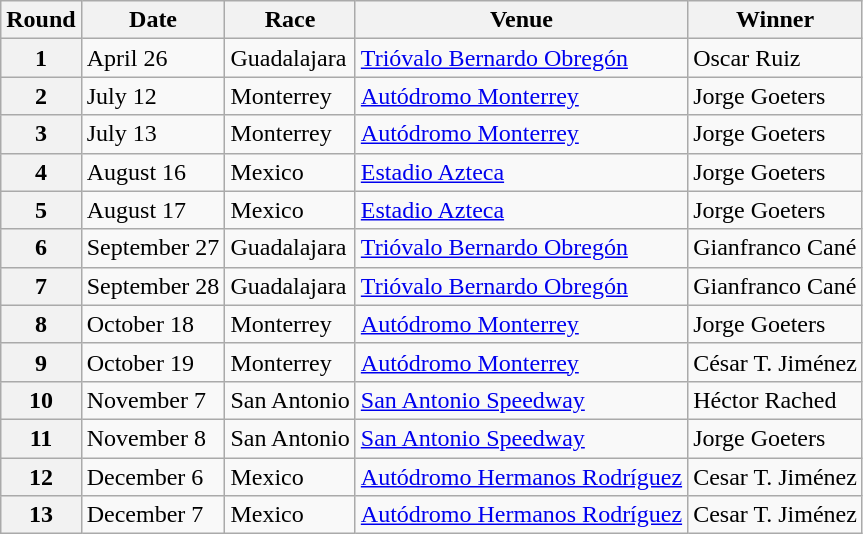<table class=wikitable>
<tr>
<th>Round</th>
<th>Date</th>
<th>Race</th>
<th>Venue</th>
<th>Winner</th>
</tr>
<tr>
<th>1</th>
<td>April 26</td>
<td> Guadalajara</td>
<td><a href='#'>Trióvalo Bernardo Obregón</a></td>
<td>Oscar Ruiz</td>
</tr>
<tr>
<th>2</th>
<td>July 12</td>
<td> Monterrey</td>
<td><a href='#'>Autódromo Monterrey</a></td>
<td>Jorge Goeters</td>
</tr>
<tr>
<th>3</th>
<td>July 13</td>
<td> Monterrey</td>
<td><a href='#'>Autódromo Monterrey</a></td>
<td>Jorge Goeters</td>
</tr>
<tr>
<th>4</th>
<td>August 16</td>
<td> Mexico</td>
<td><a href='#'>Estadio Azteca</a></td>
<td>Jorge Goeters</td>
</tr>
<tr>
<th>5</th>
<td>August 17</td>
<td> Mexico</td>
<td><a href='#'>Estadio Azteca</a></td>
<td>Jorge Goeters</td>
</tr>
<tr>
<th>6</th>
<td>September 27</td>
<td> Guadalajara</td>
<td><a href='#'>Trióvalo Bernardo Obregón</a></td>
<td>Gianfranco Cané</td>
</tr>
<tr>
<th>7</th>
<td>September 28</td>
<td> Guadalajara</td>
<td><a href='#'>Trióvalo Bernardo Obregón</a></td>
<td>Gianfranco Cané</td>
</tr>
<tr>
<th>8</th>
<td>October 18</td>
<td> Monterrey</td>
<td><a href='#'>Autódromo Monterrey</a></td>
<td>Jorge Goeters</td>
</tr>
<tr>
<th>9</th>
<td>October 19</td>
<td> Monterrey</td>
<td><a href='#'>Autódromo Monterrey</a></td>
<td>César T. Jiménez</td>
</tr>
<tr>
<th>10</th>
<td>November 7</td>
<td> San Antonio</td>
<td><a href='#'>San Antonio Speedway</a></td>
<td>Héctor Rached</td>
</tr>
<tr>
<th>11</th>
<td>November 8</td>
<td> San Antonio</td>
<td><a href='#'>San Antonio Speedway</a></td>
<td>Jorge Goeters</td>
</tr>
<tr>
<th>12</th>
<td>December 6</td>
<td> Mexico</td>
<td><a href='#'>Autódromo Hermanos Rodríguez</a></td>
<td>Cesar T. Jiménez</td>
</tr>
<tr>
<th>13</th>
<td>December 7</td>
<td> Mexico</td>
<td><a href='#'>Autódromo Hermanos Rodríguez</a></td>
<td>Cesar T. Jiménez</td>
</tr>
</table>
